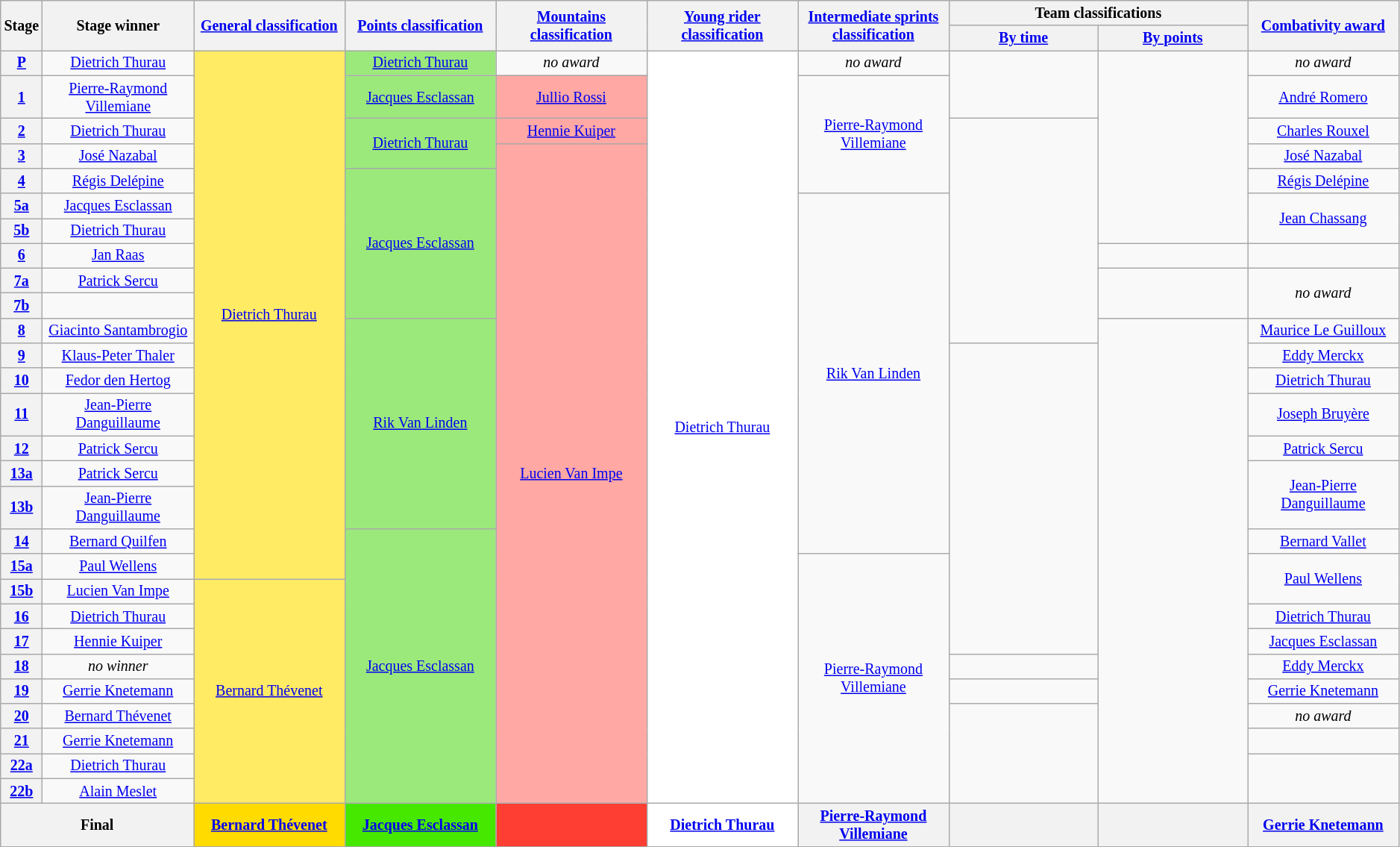<table class="wikitable" style="text-align:center; font-size:smaller; clear:both;">
<tr>
<th scope="col" style="width:1%;" rowspan="2">Stage</th>
<th scope="col" style="width:11%;" rowspan="2">Stage winner</th>
<th scope="col" style="width:11%;" rowspan="2"><a href='#'>General classification</a><br></th>
<th scope="col" style="width:11%;" rowspan="2"><a href='#'>Points classification</a><br></th>
<th scope="col" style="width:11%;" rowspan="2"><a href='#'>Mountains classification</a><br></th>
<th scope="col" style="width:11%;" rowspan="2"><a href='#'>Young rider classification</a><br></th>
<th scope="col" style="width:11%;" rowspan="2"><a href='#'>Intermediate sprints classification</a></th>
<th scope="col" style="width:18%;" colspan="2">Team classifications</th>
<th scope="col" style="width:11%;" rowspan="2"><a href='#'>Combativity award</a></th>
</tr>
<tr>
<th scope="col" style="width:11%;"><a href='#'>By time</a></th>
<th scope="col" style="width:11%;"><a href='#'>By points</a></th>
</tr>
<tr>
<th scope="row"><a href='#'>P</a></th>
<td><a href='#'>Dietrich Thurau</a></td>
<td style="background:#FFEB64;" rowspan="19"><a href='#'>Dietrich Thurau</a></td>
<td style="background:#9CE97B;"><a href='#'>Dietrich Thurau</a></td>
<td><em>no award</em></td>
<td style="background:white;" rowspan="28"><a href='#'>Dietrich Thurau</a></td>
<td><em>no award</em></td>
<td rowspan="2"></td>
<td rowspan="7"></td>
<td><em>no award</em></td>
</tr>
<tr>
<th scope="row"><a href='#'>1</a></th>
<td><a href='#'>Pierre-Raymond Villemiane</a></td>
<td style="background:#9CE97B;"><a href='#'>Jacques Esclassan</a></td>
<td style="background:#FFA8A4;"><a href='#'>Jullio Rossi</a></td>
<td rowspan="4"><a href='#'>Pierre-Raymond Villemiane</a></td>
<td><a href='#'>André Romero</a></td>
</tr>
<tr>
<th scope="row"><a href='#'>2</a></th>
<td><a href='#'>Dietrich Thurau</a></td>
<td style="background:#9CE97B;" rowspan="2"><a href='#'>Dietrich Thurau</a></td>
<td style="background:#FFA8A4;"><a href='#'>Hennie Kuiper</a></td>
<td rowspan="9"></td>
<td><a href='#'>Charles Rouxel</a></td>
</tr>
<tr>
<th scope="row"><a href='#'>3</a></th>
<td><a href='#'>José Nazabal</a></td>
<td style="background:#FFA8A4;" rowspan="25"><a href='#'>Lucien Van Impe</a></td>
<td><a href='#'>José Nazabal</a></td>
</tr>
<tr>
<th scope="row"><a href='#'>4</a></th>
<td><a href='#'>Régis Delépine</a></td>
<td style="background:#9CE97B;" rowspan="6"><a href='#'>Jacques Esclassan</a></td>
<td><a href='#'>Régis Delépine</a></td>
</tr>
<tr>
<th scope="row"><a href='#'>5a</a></th>
<td><a href='#'>Jacques Esclassan</a></td>
<td rowspan="13"><a href='#'>Rik Van Linden</a></td>
<td rowspan="2"><a href='#'>Jean Chassang</a></td>
</tr>
<tr>
<th scope="row"><a href='#'>5b</a></th>
<td><a href='#'>Dietrich Thurau</a></td>
</tr>
<tr>
<th scope="row"><a href='#'>6</a></th>
<td><a href='#'>Jan Raas</a></td>
<td></td>
<td></td>
</tr>
<tr>
<th scope="row"><a href='#'>7a</a></th>
<td><a href='#'>Patrick Sercu</a></td>
<td rowspan="2"></td>
<td rowspan="2"><em>no award</em></td>
</tr>
<tr>
<th scope="row"><a href='#'>7b</a></th>
<td></td>
</tr>
<tr>
<th scope="row"><a href='#'>8</a></th>
<td><a href='#'>Giacinto Santambrogio</a></td>
<td style="background:#9CE97B;" rowspan="7"><a href='#'>Rik Van Linden</a></td>
<td rowspan="18"></td>
<td><a href='#'>Maurice Le Guilloux</a></td>
</tr>
<tr>
<th scope="row"><a href='#'>9</a></th>
<td><a href='#'>Klaus-Peter Thaler</a></td>
<td rowspan="11"></td>
<td><a href='#'>Eddy Merckx</a></td>
</tr>
<tr>
<th scope="row"><a href='#'>10</a></th>
<td><a href='#'>Fedor den Hertog</a></td>
<td><a href='#'>Dietrich Thurau</a></td>
</tr>
<tr>
<th scope="row"><a href='#'>11</a></th>
<td><a href='#'>Jean-Pierre Danguillaume</a></td>
<td><a href='#'>Joseph Bruyère</a></td>
</tr>
<tr>
<th scope="row"><a href='#'>12</a></th>
<td><a href='#'>Patrick Sercu</a></td>
<td><a href='#'>Patrick Sercu</a></td>
</tr>
<tr>
<th scope="row"><a href='#'>13a</a></th>
<td><a href='#'>Patrick Sercu</a></td>
<td rowspan="2"><a href='#'>Jean-Pierre Danguillaume</a></td>
</tr>
<tr>
<th scope="row"><a href='#'>13b</a></th>
<td><a href='#'>Jean-Pierre Danguillaume</a></td>
</tr>
<tr>
<th scope="row"><a href='#'>14</a></th>
<td><a href='#'>Bernard Quilfen</a></td>
<td style="background:#9CE97B;" rowspan="11"><a href='#'>Jacques Esclassan</a></td>
<td><a href='#'>Bernard Vallet</a></td>
</tr>
<tr>
<th scope="row"><a href='#'>15a</a></th>
<td><a href='#'>Paul Wellens</a></td>
<td rowspan="10"><a href='#'>Pierre-Raymond Villemiane</a></td>
<td rowspan="2"><a href='#'>Paul Wellens</a></td>
</tr>
<tr>
<th scope="row"><a href='#'>15b</a></th>
<td><a href='#'>Lucien Van Impe</a></td>
<td style="background:#FFEB64;" rowspan="9"><a href='#'>Bernard Thévenet</a></td>
</tr>
<tr>
<th scope="row"><a href='#'>16</a></th>
<td><a href='#'>Dietrich Thurau</a></td>
<td><a href='#'>Dietrich Thurau</a></td>
</tr>
<tr>
<th scope="row"><a href='#'>17</a></th>
<td><a href='#'>Hennie Kuiper</a></td>
<td><a href='#'>Jacques Esclassan</a></td>
</tr>
<tr>
<th scope="row"><a href='#'>18</a></th>
<td><em>no winner</em></td>
<td></td>
<td><a href='#'>Eddy Merckx</a></td>
</tr>
<tr>
<th scope="row"><a href='#'>19</a></th>
<td><a href='#'>Gerrie Knetemann</a></td>
<td></td>
<td><a href='#'>Gerrie Knetemann</a></td>
</tr>
<tr>
<th scope="row"><a href='#'>20</a></th>
<td><a href='#'>Bernard Thévenet</a></td>
<td rowspan="4"></td>
<td><em>no award</em></td>
</tr>
<tr>
<th scope="row"><a href='#'>21</a></th>
<td><a href='#'>Gerrie Knetemann</a></td>
<td></td>
</tr>
<tr>
<th scope="row"><a href='#'>22a</a></th>
<td><a href='#'>Dietrich Thurau</a></td>
<td rowspan="2"></td>
</tr>
<tr>
<th scope="row"><a href='#'>22b</a></th>
<td><a href='#'>Alain Meslet</a></td>
</tr>
<tr>
<th scope="row" colspan="2">Final</th>
<th style="background:#FFDB00;"><a href='#'>Bernard Thévenet</a></th>
<th style="background:#46E800;"><a href='#'>Jacques Esclassan</a></th>
<th style="background:#FF3E33;"></th>
<th style="background:white;"><a href='#'>Dietrich Thurau</a></th>
<th><a href='#'>Pierre-Raymond Villemiane</a></th>
<th></th>
<th></th>
<th><a href='#'>Gerrie Knetemann</a></th>
</tr>
</table>
